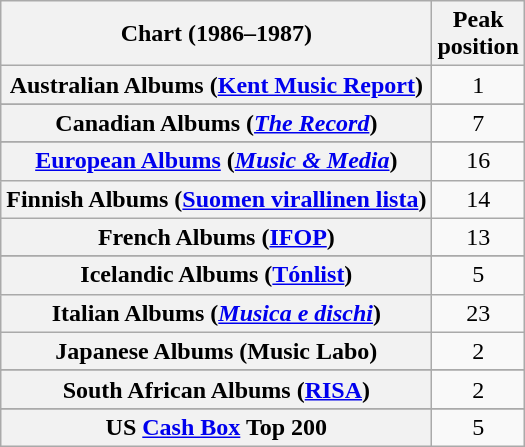<table class="wikitable sortable plainrowheaders" style="text-align:center">
<tr>
<th scope="col">Chart (1986–1987)</th>
<th scope="col">Peak<br>position</th>
</tr>
<tr>
<th scope="row">Australian Albums (<a href='#'>Kent Music Report</a>)</th>
<td>1</td>
</tr>
<tr>
</tr>
<tr>
</tr>
<tr>
<th scope="row">Canadian Albums (<em><a href='#'>The Record</a></em>)</th>
<td>7</td>
</tr>
<tr>
</tr>
<tr>
<th scope="row"><a href='#'>European Albums</a> (<em><a href='#'>Music & Media</a></em>)</th>
<td>16</td>
</tr>
<tr>
<th scope="row">Finnish Albums (<a href='#'>Suomen virallinen lista</a>)</th>
<td>14</td>
</tr>
<tr>
<th scope="row">French Albums (<a href='#'>IFOP</a>)</th>
<td>13</td>
</tr>
<tr>
</tr>
<tr>
<th scope="row">Icelandic Albums (<a href='#'>Tónlist</a>)</th>
<td>5</td>
</tr>
<tr>
<th scope="row">Italian Albums (<em><a href='#'>Musica e dischi</a></em>)</th>
<td>23</td>
</tr>
<tr>
<th scope="row">Japanese Albums (Music Labo)</th>
<td>2</td>
</tr>
<tr>
</tr>
<tr>
<th scope="row">South African Albums (<a href='#'>RISA</a>)</th>
<td>2</td>
</tr>
<tr>
</tr>
<tr>
</tr>
<tr>
</tr>
<tr>
</tr>
<tr>
<th scope="row">US <a href='#'>Cash Box</a> Top 200</th>
<td align="center">5</td>
</tr>
</table>
